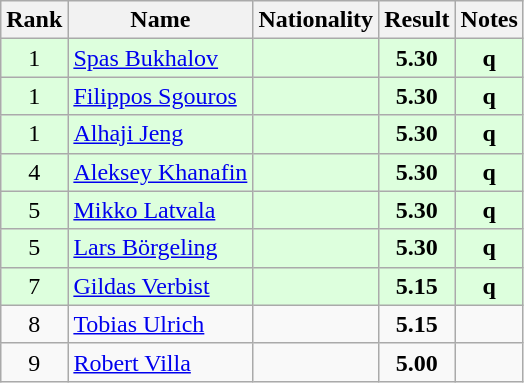<table class="wikitable sortable" style="text-align:center">
<tr>
<th>Rank</th>
<th>Name</th>
<th>Nationality</th>
<th>Result</th>
<th>Notes</th>
</tr>
<tr bgcolor=ddffdd>
<td>1</td>
<td align=left><a href='#'>Spas Bukhalov</a></td>
<td align=left></td>
<td><strong>5.30</strong></td>
<td><strong>q</strong></td>
</tr>
<tr bgcolor=ddffdd>
<td>1</td>
<td align=left><a href='#'>Filippos Sgouros</a></td>
<td align=left></td>
<td><strong>5.30</strong></td>
<td><strong>q</strong></td>
</tr>
<tr bgcolor=ddffdd>
<td>1</td>
<td align=left><a href='#'>Alhaji Jeng</a></td>
<td align=left></td>
<td><strong>5.30</strong></td>
<td><strong>q</strong></td>
</tr>
<tr bgcolor=ddffdd>
<td>4</td>
<td align=left><a href='#'>Aleksey Khanafin</a></td>
<td align=left></td>
<td><strong>5.30</strong></td>
<td><strong>q</strong></td>
</tr>
<tr bgcolor=ddffdd>
<td>5</td>
<td align=left><a href='#'>Mikko Latvala</a></td>
<td align=left></td>
<td><strong>5.30</strong></td>
<td><strong>q</strong></td>
</tr>
<tr bgcolor=ddffdd>
<td>5</td>
<td align=left><a href='#'>Lars Börgeling</a></td>
<td align=left></td>
<td><strong>5.30</strong></td>
<td><strong>q</strong></td>
</tr>
<tr bgcolor=ddffdd>
<td>7</td>
<td align=left><a href='#'>Gildas Verbist</a></td>
<td align=left></td>
<td><strong>5.15</strong></td>
<td><strong>q</strong></td>
</tr>
<tr>
<td>8</td>
<td align=left><a href='#'>Tobias Ulrich</a></td>
<td align=left></td>
<td><strong>5.15</strong></td>
<td></td>
</tr>
<tr>
<td>9</td>
<td align=left><a href='#'>Robert Villa</a></td>
<td align=left></td>
<td><strong>5.00</strong></td>
<td></td>
</tr>
</table>
